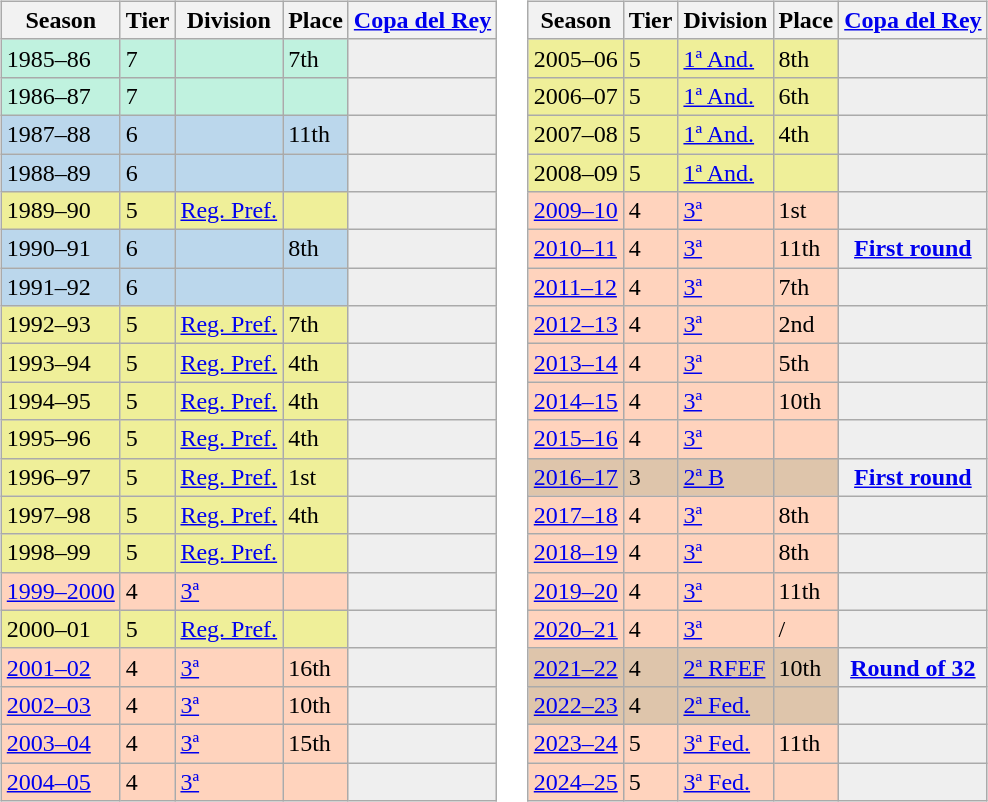<table>
<tr>
<td valign="top" width=0%><br><table class="wikitable">
<tr style="background:#f0f6fa;">
<th>Season</th>
<th>Tier</th>
<th>Division</th>
<th>Place</th>
<th><a href='#'>Copa del Rey</a></th>
</tr>
<tr>
<td style="background:#C0F2DF;">1985–86</td>
<td style="background:#C0F2DF;">7</td>
<td style="background:#C0F2DF;"></td>
<td style="background:#C0F2DF;">7th</td>
<th style="background:#efefef;"></th>
</tr>
<tr>
<td style="background:#C0F2DF;">1986–87</td>
<td style="background:#C0F2DF;">7</td>
<td style="background:#C0F2DF;"></td>
<td style="background:#C0F2DF;"></td>
<th style="background:#efefef;"></th>
</tr>
<tr>
<td style="background:#BBD7EC;">1987–88</td>
<td style="background:#BBD7EC;">6</td>
<td style="background:#BBD7EC;"></td>
<td style="background:#BBD7EC;">11th</td>
<th style="background:#efefef;"></th>
</tr>
<tr>
<td style="background:#BBD7EC;">1988–89</td>
<td style="background:#BBD7EC;">6</td>
<td style="background:#BBD7EC;"></td>
<td style="background:#BBD7EC;"></td>
<th style="background:#efefef;"></th>
</tr>
<tr>
<td style="background:#EFEF99;">1989–90</td>
<td style="background:#EFEF99;">5</td>
<td style="background:#EFEF99;"><a href='#'>Reg. Pref.</a></td>
<td style="background:#EFEF99;"></td>
<th style="background:#efefef;"></th>
</tr>
<tr>
<td style="background:#BBD7EC;">1990–91</td>
<td style="background:#BBD7EC;">6</td>
<td style="background:#BBD7EC;"></td>
<td style="background:#BBD7EC;">8th</td>
<th style="background:#efefef;"></th>
</tr>
<tr>
<td style="background:#BBD7EC;">1991–92</td>
<td style="background:#BBD7EC;">6</td>
<td style="background:#BBD7EC;"></td>
<td style="background:#BBD7EC;"></td>
<th style="background:#efefef;"></th>
</tr>
<tr>
<td style="background:#EFEF99;">1992–93</td>
<td style="background:#EFEF99;">5</td>
<td style="background:#EFEF99;"><a href='#'>Reg. Pref.</a></td>
<td style="background:#EFEF99;">7th</td>
<th style="background:#efefef;"></th>
</tr>
<tr>
<td style="background:#EFEF99;">1993–94</td>
<td style="background:#EFEF99;">5</td>
<td style="background:#EFEF99;"><a href='#'>Reg. Pref.</a></td>
<td style="background:#EFEF99;">4th</td>
<th style="background:#efefef;"></th>
</tr>
<tr>
<td style="background:#EFEF99;">1994–95</td>
<td style="background:#EFEF99;">5</td>
<td style="background:#EFEF99;"><a href='#'>Reg. Pref.</a></td>
<td style="background:#EFEF99;">4th</td>
<th style="background:#efefef;"></th>
</tr>
<tr>
<td style="background:#EFEF99;">1995–96</td>
<td style="background:#EFEF99;">5</td>
<td style="background:#EFEF99;"><a href='#'>Reg. Pref.</a></td>
<td style="background:#EFEF99;">4th</td>
<th style="background:#efefef;"></th>
</tr>
<tr>
<td style="background:#EFEF99;">1996–97</td>
<td style="background:#EFEF99;">5</td>
<td style="background:#EFEF99;"><a href='#'>Reg. Pref.</a></td>
<td style="background:#EFEF99;">1st</td>
<th style="background:#efefef;"></th>
</tr>
<tr>
<td style="background:#EFEF99;">1997–98</td>
<td style="background:#EFEF99;">5</td>
<td style="background:#EFEF99;"><a href='#'>Reg. Pref.</a></td>
<td style="background:#EFEF99;">4th</td>
<th style="background:#efefef;"></th>
</tr>
<tr>
<td style="background:#EFEF99;">1998–99</td>
<td style="background:#EFEF99;">5</td>
<td style="background:#EFEF99;"><a href='#'>Reg. Pref.</a></td>
<td style="background:#EFEF99;"></td>
<th style="background:#efefef;"></th>
</tr>
<tr>
<td style="background:#FFD3BD;"><a href='#'>1999–2000</a></td>
<td style="background:#FFD3BD;">4</td>
<td style="background:#FFD3BD;"><a href='#'>3ª</a></td>
<td style="background:#FFD3BD;"></td>
<td style="background:#efefef;"></td>
</tr>
<tr>
<td style="background:#EFEF99;">2000–01</td>
<td style="background:#EFEF99;">5</td>
<td style="background:#EFEF99;"><a href='#'>Reg. Pref.</a></td>
<td style="background:#EFEF99;"></td>
<th style="background:#efefef;"></th>
</tr>
<tr>
<td style="background:#FFD3BD;"><a href='#'>2001–02</a></td>
<td style="background:#FFD3BD;">4</td>
<td style="background:#FFD3BD;"><a href='#'>3ª</a></td>
<td style="background:#FFD3BD;">16th</td>
<td style="background:#efefef;"></td>
</tr>
<tr>
<td style="background:#FFD3BD;"><a href='#'>2002–03</a></td>
<td style="background:#FFD3BD;">4</td>
<td style="background:#FFD3BD;"><a href='#'>3ª</a></td>
<td style="background:#FFD3BD;">10th</td>
<td style="background:#efefef;"></td>
</tr>
<tr>
<td style="background:#FFD3BD;"><a href='#'>2003–04</a></td>
<td style="background:#FFD3BD;">4</td>
<td style="background:#FFD3BD;"><a href='#'>3ª</a></td>
<td style="background:#FFD3BD;">15th</td>
<td style="background:#efefef;"></td>
</tr>
<tr>
<td style="background:#FFD3BD;"><a href='#'>2004–05</a></td>
<td style="background:#FFD3BD;">4</td>
<td style="background:#FFD3BD;"><a href='#'>3ª</a></td>
<td style="background:#FFD3BD;"></td>
<td style="background:#efefef;"></td>
</tr>
</table>
</td>
<td valign="top" width=0%><br><table class="wikitable">
<tr style="background:#f0f6fa;">
<th>Season</th>
<th>Tier</th>
<th>Division</th>
<th>Place</th>
<th><a href='#'>Copa del Rey</a></th>
</tr>
<tr>
<td style="background:#EFEF99;">2005–06</td>
<td style="background:#EFEF99;">5</td>
<td style="background:#EFEF99;"><a href='#'>1ª And.</a></td>
<td style="background:#EFEF99;">8th</td>
<th style="background:#efefef;"></th>
</tr>
<tr>
<td style="background:#EFEF99;">2006–07</td>
<td style="background:#EFEF99;">5</td>
<td style="background:#EFEF99;"><a href='#'>1ª And.</a></td>
<td style="background:#EFEF99;">6th</td>
<th style="background:#efefef;"></th>
</tr>
<tr>
<td style="background:#EFEF99;">2007–08</td>
<td style="background:#EFEF99;">5</td>
<td style="background:#EFEF99;"><a href='#'>1ª And.</a></td>
<td style="background:#EFEF99;">4th</td>
<th style="background:#efefef;"></th>
</tr>
<tr>
<td style="background:#EFEF99;">2008–09</td>
<td style="background:#EFEF99;">5</td>
<td style="background:#EFEF99;"><a href='#'>1ª And.</a></td>
<td style="background:#EFEF99;"></td>
<th style="background:#efefef;"></th>
</tr>
<tr>
<td style="background:#FFD3BD;"><a href='#'>2009–10</a></td>
<td style="background:#FFD3BD;">4</td>
<td style="background:#FFD3BD;"><a href='#'>3ª</a></td>
<td style="background:#FFD3BD;">1st</td>
<td style="background:#efefef;"></td>
</tr>
<tr>
<td style="background:#FFD3BD;"><a href='#'>2010–11</a></td>
<td style="background:#FFD3BD;">4</td>
<td style="background:#FFD3BD;"><a href='#'>3ª</a></td>
<td style="background:#FFD3BD;">11th</td>
<th style="background:#efefef;"><a href='#'>First round</a></th>
</tr>
<tr>
<td style="background:#FFD3BD;"><a href='#'>2011–12</a></td>
<td style="background:#FFD3BD;">4</td>
<td style="background:#FFD3BD;"><a href='#'>3ª</a></td>
<td style="background:#FFD3BD;">7th</td>
<td style="background:#efefef;"></td>
</tr>
<tr>
<td style="background:#FFD3BD;"><a href='#'>2012–13</a></td>
<td style="background:#FFD3BD;">4</td>
<td style="background:#FFD3BD;"><a href='#'>3ª</a></td>
<td style="background:#FFD3BD;">2nd</td>
<th style="background:#efefef;"></th>
</tr>
<tr>
<td style="background:#FFD3BD;"><a href='#'>2013–14</a></td>
<td style="background:#FFD3BD;">4</td>
<td style="background:#FFD3BD;"><a href='#'>3ª</a></td>
<td style="background:#FFD3BD;">5th</td>
<th style="background:#efefef;"></th>
</tr>
<tr>
<td style="background:#FFD3BD;"><a href='#'>2014–15</a></td>
<td style="background:#FFD3BD;">4</td>
<td style="background:#FFD3BD;"><a href='#'>3ª</a></td>
<td style="background:#FFD3BD;">10th</td>
<th style="background:#efefef;"></th>
</tr>
<tr>
<td style="background:#FFD3BD;"><a href='#'>2015–16</a></td>
<td style="background:#FFD3BD;">4</td>
<td style="background:#FFD3BD;"><a href='#'>3ª</a></td>
<td style="background:#FFD3BD;"></td>
<th style="background:#efefef;"></th>
</tr>
<tr>
<td style="background:#DEC5AB;"><a href='#'>2016–17</a></td>
<td style="background:#DEC5AB;">3</td>
<td style="background:#DEC5AB;"><a href='#'>2ª B</a></td>
<td style="background:#DEC5AB;"></td>
<th style="background:#efefef;"><a href='#'>First round</a></th>
</tr>
<tr>
<td style="background:#FFD3BD;"><a href='#'>2017–18</a></td>
<td style="background:#FFD3BD;">4</td>
<td style="background:#FFD3BD;"><a href='#'>3ª</a></td>
<td style="background:#FFD3BD;">8th</td>
<th style="background:#efefef;"></th>
</tr>
<tr>
<td style="background:#FFD3BD;"><a href='#'>2018–19</a></td>
<td style="background:#FFD3BD;">4</td>
<td style="background:#FFD3BD;"><a href='#'>3ª</a></td>
<td style="background:#FFD3BD;">8th</td>
<th style="background:#efefef;"></th>
</tr>
<tr>
<td style="background:#FFD3BD;"><a href='#'>2019–20</a></td>
<td style="background:#FFD3BD;">4</td>
<td style="background:#FFD3BD;"><a href='#'>3ª</a></td>
<td style="background:#FFD3BD;">11th</td>
<th style="background:#efefef;"></th>
</tr>
<tr>
<td style="background:#FFD3BD;"><a href='#'>2020–21</a></td>
<td style="background:#FFD3BD;">4</td>
<td style="background:#FFD3BD;"><a href='#'>3ª</a></td>
<td style="background:#FFD3BD;"> / </td>
<th style="background:#efefef;"></th>
</tr>
<tr>
<td style="background:#DEC5AB;"><a href='#'>2021–22</a></td>
<td style="background:#DEC5AB;">4</td>
<td style="background:#DEC5AB;"><a href='#'>2ª RFEF</a></td>
<td style="background:#DEC5AB;">10th</td>
<th style="background:#efefef;"><a href='#'>Round of 32</a></th>
</tr>
<tr>
<td style="background:#DEC5AB;"><a href='#'>2022–23</a></td>
<td style="background:#DEC5AB;">4</td>
<td style="background:#DEC5AB;"><a href='#'>2ª Fed.</a></td>
<td style="background:#DEC5AB;"></td>
<th style="background:#efefef;"></th>
</tr>
<tr>
<td style="background:#FFD3BD;"><a href='#'>2023–24</a></td>
<td style="background:#FFD3BD;">5</td>
<td style="background:#FFD3BD;"><a href='#'>3ª Fed.</a></td>
<td style="background:#FFD3BD;">11th</td>
<th style="background:#efefef;"></th>
</tr>
<tr>
<td style="background:#FFD3BD;"><a href='#'>2024–25</a></td>
<td style="background:#FFD3BD;">5</td>
<td style="background:#FFD3BD;"><a href='#'>3ª Fed.</a></td>
<td style="background:#FFD3BD;"></td>
<th style="background:#efefef;"></th>
</tr>
</table>
</td>
</tr>
</table>
